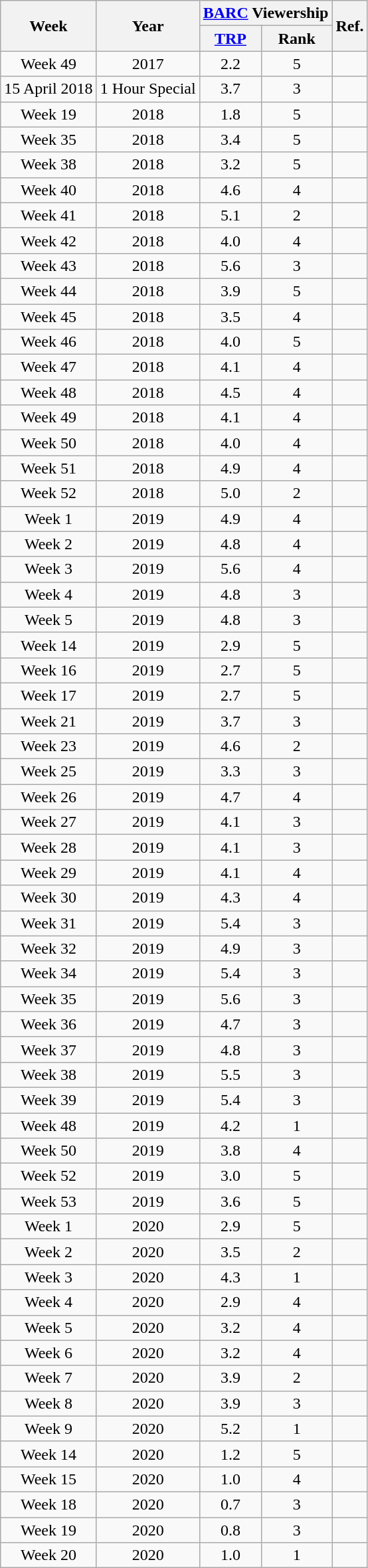<table class="wikitable sortable" style="text-align:center">
<tr>
<th rowspan="2">Week</th>
<th rowspan="2">Year</th>
<th colspan="2"><a href='#'>BARC</a> Viewership</th>
<th rowspan="2">Ref.</th>
</tr>
<tr>
<th><a href='#'>TRP</a></th>
<th>Rank</th>
</tr>
<tr>
<td>Week 49</td>
<td>2017</td>
<td>2.2</td>
<td>5</td>
<td></td>
</tr>
<tr>
<td>15 April 2018</td>
<td>1 Hour Special</td>
<td>3.7</td>
<td>3</td>
<td></td>
</tr>
<tr>
<td>Week 19</td>
<td>2018</td>
<td>1.8</td>
<td>5</td>
<td></td>
</tr>
<tr>
<td>Week 35</td>
<td>2018</td>
<td>3.4</td>
<td>5</td>
<td></td>
</tr>
<tr>
<td>Week 38</td>
<td>2018</td>
<td>3.2</td>
<td>5</td>
<td></td>
</tr>
<tr>
<td>Week 40</td>
<td>2018</td>
<td>4.6</td>
<td>4</td>
<td></td>
</tr>
<tr>
<td>Week 41</td>
<td>2018</td>
<td>5.1</td>
<td>2</td>
<td></td>
</tr>
<tr>
<td>Week 42</td>
<td>2018</td>
<td>4.0</td>
<td>4</td>
<td></td>
</tr>
<tr>
<td>Week 43</td>
<td>2018</td>
<td>5.6</td>
<td>3</td>
<td></td>
</tr>
<tr>
<td>Week 44</td>
<td>2018</td>
<td>3.9</td>
<td>5</td>
<td></td>
</tr>
<tr>
<td>Week 45</td>
<td>2018</td>
<td>3.5</td>
<td>4</td>
<td></td>
</tr>
<tr>
<td>Week 46</td>
<td>2018</td>
<td>4.0</td>
<td>5</td>
<td></td>
</tr>
<tr>
<td>Week 47</td>
<td>2018</td>
<td>4.1</td>
<td>4</td>
<td></td>
</tr>
<tr>
<td>Week 48</td>
<td>2018</td>
<td>4.5</td>
<td>4</td>
<td></td>
</tr>
<tr>
<td>Week 49</td>
<td>2018</td>
<td>4.1</td>
<td>4</td>
<td></td>
</tr>
<tr>
<td>Week 50</td>
<td>2018</td>
<td>4.0</td>
<td>4</td>
<td></td>
</tr>
<tr>
<td>Week 51</td>
<td>2018</td>
<td>4.9</td>
<td>4</td>
<td></td>
</tr>
<tr>
<td>Week 52</td>
<td>2018</td>
<td>5.0</td>
<td>2</td>
<td></td>
</tr>
<tr>
<td>Week 1</td>
<td>2019</td>
<td>4.9</td>
<td>4</td>
<td></td>
</tr>
<tr>
<td>Week 2</td>
<td>2019</td>
<td>4.8</td>
<td>4</td>
<td></td>
</tr>
<tr>
<td>Week 3</td>
<td>2019</td>
<td>5.6</td>
<td>4</td>
<td></td>
</tr>
<tr>
<td>Week 4</td>
<td>2019</td>
<td>4.8</td>
<td>3</td>
<td></td>
</tr>
<tr>
<td>Week 5</td>
<td>2019</td>
<td>4.8</td>
<td>3</td>
<td></td>
</tr>
<tr>
<td>Week 14</td>
<td>2019</td>
<td>2.9</td>
<td>5</td>
<td></td>
</tr>
<tr>
<td>Week 16</td>
<td>2019</td>
<td>2.7</td>
<td>5</td>
<td></td>
</tr>
<tr>
<td>Week 17</td>
<td>2019</td>
<td>2.7</td>
<td>5</td>
<td></td>
</tr>
<tr>
<td>Week 21</td>
<td>2019</td>
<td>3.7</td>
<td>3</td>
<td></td>
</tr>
<tr>
<td>Week 23</td>
<td>2019</td>
<td>4.6</td>
<td>2</td>
<td></td>
</tr>
<tr>
<td>Week 25</td>
<td>2019</td>
<td>3.3</td>
<td>3</td>
<td></td>
</tr>
<tr>
<td>Week 26</td>
<td>2019</td>
<td>4.7</td>
<td>4</td>
<td></td>
</tr>
<tr>
<td>Week 27</td>
<td>2019</td>
<td>4.1</td>
<td>3</td>
<td></td>
</tr>
<tr>
<td>Week 28</td>
<td>2019</td>
<td>4.1</td>
<td>3</td>
<td></td>
</tr>
<tr>
<td>Week 29</td>
<td>2019</td>
<td>4.1</td>
<td>4</td>
<td></td>
</tr>
<tr>
<td>Week 30</td>
<td>2019</td>
<td>4.3</td>
<td>4</td>
<td></td>
</tr>
<tr>
<td>Week 31</td>
<td>2019</td>
<td>5.4</td>
<td>3</td>
<td></td>
</tr>
<tr>
<td>Week 32</td>
<td>2019</td>
<td>4.9</td>
<td>3</td>
<td></td>
</tr>
<tr>
<td>Week 34</td>
<td>2019</td>
<td>5.4</td>
<td>3</td>
<td></td>
</tr>
<tr>
<td>Week 35</td>
<td>2019</td>
<td>5.6</td>
<td>3</td>
<td></td>
</tr>
<tr>
<td>Week 36</td>
<td>2019</td>
<td>4.7</td>
<td>3</td>
<td></td>
</tr>
<tr>
<td>Week 37</td>
<td>2019</td>
<td>4.8</td>
<td>3</td>
<td></td>
</tr>
<tr>
<td>Week 38</td>
<td>2019</td>
<td>5.5</td>
<td>3</td>
<td></td>
</tr>
<tr>
<td>Week 39</td>
<td>2019</td>
<td>5.4</td>
<td>3</td>
<td></td>
</tr>
<tr>
<td>Week 48</td>
<td>2019</td>
<td>4.2</td>
<td>1</td>
<td></td>
</tr>
<tr>
<td>Week 50</td>
<td>2019</td>
<td>3.8</td>
<td>4</td>
<td></td>
</tr>
<tr>
<td>Week 52</td>
<td>2019</td>
<td>3.0</td>
<td>5</td>
<td></td>
</tr>
<tr>
<td>Week 53</td>
<td>2019</td>
<td>3.6</td>
<td>5</td>
<td></td>
</tr>
<tr>
<td>Week 1</td>
<td>2020</td>
<td>2.9</td>
<td>5</td>
<td></td>
</tr>
<tr>
<td>Week 2</td>
<td>2020</td>
<td>3.5</td>
<td>2</td>
<td></td>
</tr>
<tr>
<td>Week 3</td>
<td>2020</td>
<td>4.3</td>
<td>1</td>
<td></td>
</tr>
<tr>
<td>Week 4</td>
<td>2020</td>
<td>2.9</td>
<td>4</td>
<td></td>
</tr>
<tr>
<td>Week 5</td>
<td>2020</td>
<td>3.2</td>
<td>4</td>
<td></td>
</tr>
<tr>
<td>Week 6</td>
<td>2020</td>
<td>3.2</td>
<td>4</td>
<td></td>
</tr>
<tr>
<td>Week 7</td>
<td>2020</td>
<td>3.9</td>
<td>2</td>
<td></td>
</tr>
<tr>
<td>Week 8</td>
<td>2020</td>
<td>3.9</td>
<td>3</td>
<td></td>
</tr>
<tr>
<td>Week 9</td>
<td>2020</td>
<td>5.2</td>
<td>1</td>
<td></td>
</tr>
<tr>
<td>Week 14</td>
<td>2020</td>
<td>1.2</td>
<td>5</td>
<td></td>
</tr>
<tr>
<td>Week 15</td>
<td>2020</td>
<td>1.0</td>
<td>4</td>
<td></td>
</tr>
<tr>
<td>Week 18</td>
<td>2020</td>
<td>0.7</td>
<td>3</td>
<td></td>
</tr>
<tr>
<td>Week 19</td>
<td>2020</td>
<td>0.8</td>
<td>3</td>
<td></td>
</tr>
<tr>
<td>Week 20</td>
<td>2020</td>
<td>1.0</td>
<td>1</td>
<td></td>
</tr>
</table>
